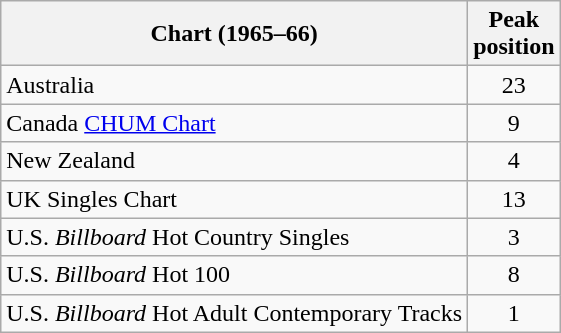<table class="wikitable sortable">
<tr>
<th align="left">Chart (1965–66)</th>
<th style="text-align:center;">Peak<br>position</th>
</tr>
<tr>
<td>Australia</td>
<td style="text-align:center;">23</td>
</tr>
<tr>
<td>Canada <a href='#'>CHUM Chart</a></td>
<td style="text-align:center;">9</td>
</tr>
<tr>
<td>New Zealand </td>
<td style="text-align:center;">4</td>
</tr>
<tr>
<td>UK Singles Chart</td>
<td style="text-align:center;">13</td>
</tr>
<tr>
<td align="left">U.S. <em>Billboard</em> Hot Country Singles</td>
<td style="text-align:center;">3</td>
</tr>
<tr>
<td align="left">U.S. <em>Billboard</em> Hot 100</td>
<td style="text-align:center;">8</td>
</tr>
<tr>
<td align="left">U.S. <em>Billboard</em> Hot Adult Contemporary Tracks</td>
<td style="text-align:center;">1</td>
</tr>
</table>
